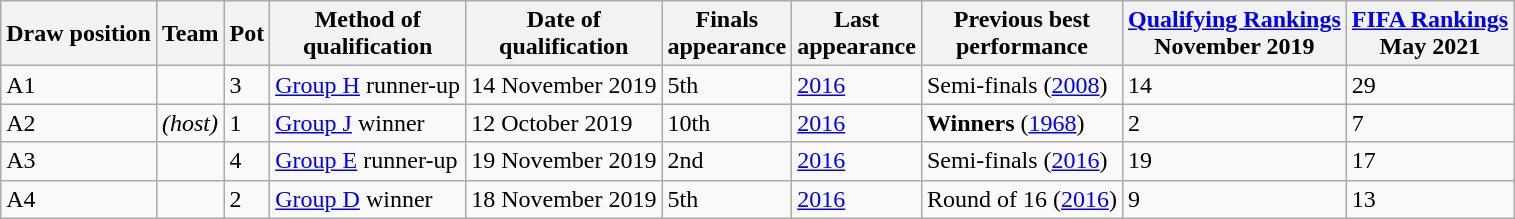<table class="wikitable sortable">
<tr>
<th>Draw posi­tion</th>
<th>Team</th>
<th>Pot</th>
<th>Method of<br>quali­fication</th>
<th>Date of<br>quali­fication</th>
<th data-sort-type="number">Finals<br>appea­rance</th>
<th>Last<br>appea­rance</th>
<th>Previous best<br>perfor­mance</th>
<th><a href='#'>Qualifying Rankings</a><br>November 2019</th>
<th><a href='#'>FIFA Rankings</a><br>May 2021</th>
</tr>
<tr>
<td>A1</td>
<td style="white-space:nowrap"></td>
<td>3</td>
<td><a href='#'>Group H</a> runner-up</td>
<td>14 November 2019</td>
<td>5th</td>
<td><a href='#'>2016</a></td>
<td data-sort-value="3">Semi-finals (<a href='#'>2008</a>)</td>
<td>14</td>
<td>29</td>
</tr>
<tr>
<td>A2</td>
<td style="white-space:nowrap"> <em>(host)</em></td>
<td>1</td>
<td><a href='#'>Group J</a> winner</td>
<td>12 October 2019</td>
<td>10th</td>
<td><a href='#'>2016</a></td>
<td data-sort-value="1"><strong>Winners</strong> (<a href='#'>1968</a>)</td>
<td>2</td>
<td>7</td>
</tr>
<tr>
<td>A3</td>
<td style="white-space:nowrap"></td>
<td>4</td>
<td><a href='#'>Group E</a> runner-up</td>
<td>19 November 2019</td>
<td>2nd</td>
<td><a href='#'>2016</a></td>
<td data-sort-value="3">Semi-finals (<a href='#'>2016</a>)</td>
<td>19</td>
<td>17</td>
</tr>
<tr>
<td>A4</td>
<td style="white-space:nowrap"></td>
<td>2</td>
<td><a href='#'>Group D</a> winner</td>
<td>18 November 2019</td>
<td>5th</td>
<td><a href='#'>2016</a></td>
<td data-sort-value="9">Round of 16 (<a href='#'>2016</a>)</td>
<td>9</td>
<td>13</td>
</tr>
</table>
